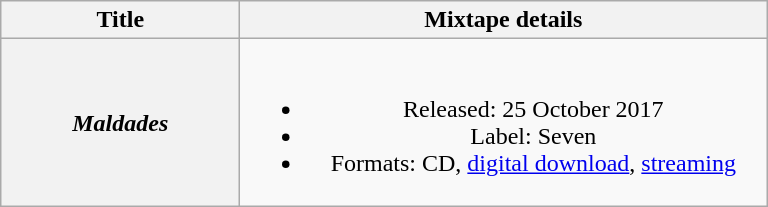<table class="wikitable plainrowheaders" style="text-align:center;">
<tr>
<th scope="col" style="width:9.5em;">Title</th>
<th scope="col" style="width:21.5em;">Mixtape details</th>
</tr>
<tr>
<th scope="row"><em>Maldades</em></th>
<td><br><ul><li>Released: 25 October 2017</li><li>Label: Seven</li><li>Formats: CD, <a href='#'>digital download</a>, <a href='#'>streaming</a></li></ul></td>
</tr>
</table>
